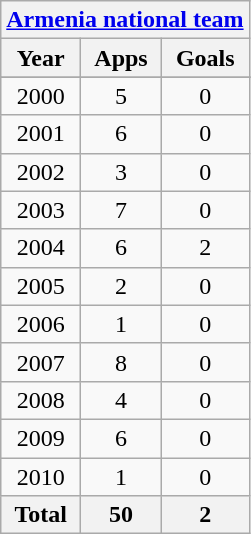<table class="wikitable" style="text-align:center">
<tr>
<th colspan=3><a href='#'>Armenia national team</a></th>
</tr>
<tr>
<th>Year</th>
<th>Apps</th>
<th>Goals</th>
</tr>
<tr>
</tr>
<tr>
<td>2000</td>
<td>5</td>
<td>0</td>
</tr>
<tr>
<td>2001</td>
<td>6</td>
<td>0</td>
</tr>
<tr>
<td>2002</td>
<td>3</td>
<td>0</td>
</tr>
<tr>
<td>2003</td>
<td>7</td>
<td>0</td>
</tr>
<tr>
<td>2004</td>
<td>6</td>
<td>2</td>
</tr>
<tr>
<td>2005</td>
<td>2</td>
<td>0</td>
</tr>
<tr>
<td>2006</td>
<td>1</td>
<td>0</td>
</tr>
<tr>
<td>2007</td>
<td>8</td>
<td>0</td>
</tr>
<tr>
<td>2008</td>
<td>4</td>
<td>0</td>
</tr>
<tr>
<td>2009</td>
<td>6</td>
<td>0</td>
</tr>
<tr>
<td>2010</td>
<td>1</td>
<td>0</td>
</tr>
<tr>
<th>Total</th>
<th>50</th>
<th>2</th>
</tr>
</table>
